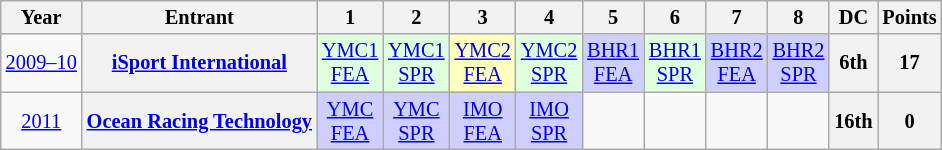<table class="wikitable" style="text-align:center; font-size:85%">
<tr>
<th>Year</th>
<th>Entrant</th>
<th>1</th>
<th>2</th>
<th>3</th>
<th>4</th>
<th>5</th>
<th>6</th>
<th>7</th>
<th>8</th>
<th>DC</th>
<th>Points</th>
</tr>
<tr>
<td nowrap><a href='#'>2009–10</a></td>
<th nowrap><a href='#'>iSport International</a></th>
<td style="background:#dfffdf;"><a href='#'>YMC1<br>FEA</a><br></td>
<td style="background:#dfffdf;"><a href='#'>YMC1<br>SPR</a><br></td>
<td style="background:#ffffbf;"><a href='#'>YMC2<br>FEA</a><br></td>
<td style="background:#dfffdf;"><a href='#'>YMC2<br>SPR</a><br></td>
<td style="background:#cfcfff;"><a href='#'>BHR1<br>FEA</a><br></td>
<td style="background:#dfffdf;"><a href='#'>BHR1<br>SPR</a><br></td>
<td style="background:#cfcfff;"><a href='#'>BHR2<br>FEA</a><br></td>
<td style="background:#cfcfff;"><a href='#'>BHR2<br>SPR</a><br></td>
<th>6th</th>
<th>17</th>
</tr>
<tr>
<td><a href='#'>2011</a></td>
<th nowrap><a href='#'>Ocean Racing Technology</a></th>
<td style="background:#cfcfff;"><a href='#'>YMC<br>FEA</a><br></td>
<td style="background:#cfcfff;"><a href='#'>YMC<br>SPR</a><br></td>
<td style="background:#cfcfff;"><a href='#'>IMO<br>FEA</a><br></td>
<td style="background:#cfcfff;"><a href='#'>IMO<br>SPR</a><br></td>
<td></td>
<td></td>
<td></td>
<td></td>
<th>16th</th>
<th>0</th>
</tr>
</table>
